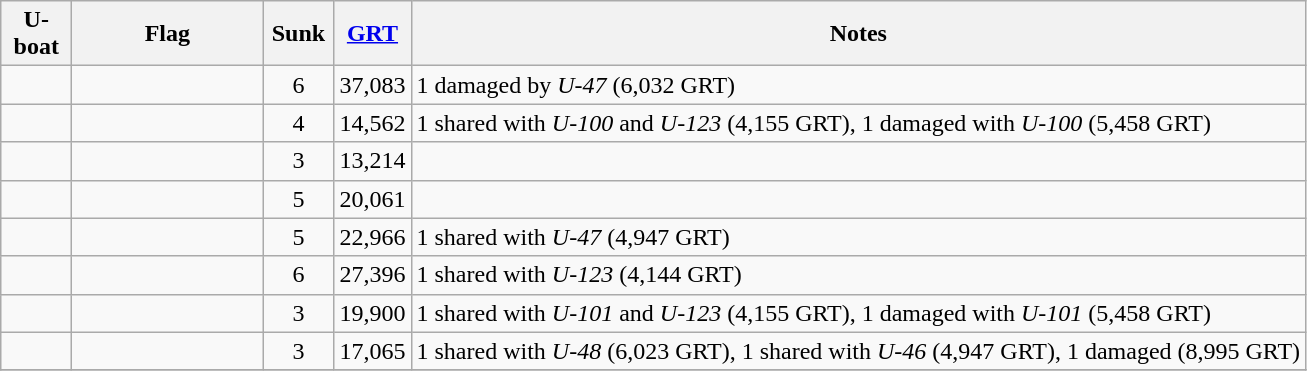<table class="wikitable" align=left style="margin:0 0 1em 1em">
<tr>
<th scope="col" width="40px">U-boat</th>
<th scope="col" width="120px">Flag</th>
<th scope="col" width="40px">Sunk</th>
<th scope="col" width="20px"><a href='#'>GRT</a></th>
<th>Notes</th>
</tr>
<tr>
<td></td>
<td></td>
<td align="center">6</td>
<td align="center">37,083</td>
<td>1 damaged by <em>U-47</em> (6,032 GRT)</td>
</tr>
<tr>
<td></td>
<td></td>
<td align="center">4</td>
<td align="center">14,562</td>
<td>1 shared with <em>U-100</em> and <em>U-123</em> (4,155 GRT), 1 damaged with <em>U-100</em> (5,458 GRT)</td>
</tr>
<tr>
<td></td>
<td></td>
<td align="center">3</td>
<td align="center">13,214</td>
<td></td>
</tr>
<tr>
<td></td>
<td></td>
<td align="center">5</td>
<td align="center">20,061</td>
<td></td>
</tr>
<tr>
<td></td>
<td></td>
<td align="center">5</td>
<td align="center">22,966</td>
<td>1 shared with <em>U-47</em> (4,947 GRT)</td>
</tr>
<tr>
<td></td>
<td></td>
<td align="center">6</td>
<td align="center">27,396</td>
<td>1 shared with <em>U-123</em> (4,144 GRT)</td>
</tr>
<tr>
<td></td>
<td></td>
<td align="center">3</td>
<td align="center">19,900</td>
<td>1 shared with <em>U-101</em> and <em>U-123</em> (4,155 GRT), 1 damaged with <em>U-101</em> (5,458 GRT)</td>
</tr>
<tr>
<td></td>
<td></td>
<td align="center">3</td>
<td align="center">17,065</td>
<td>1 shared with <em>U-48</em> (6,023 GRT), 1 shared with <em>U-46</em> (4,947 GRT), 1 damaged (8,995 GRT)</td>
</tr>
<tr>
</tr>
</table>
